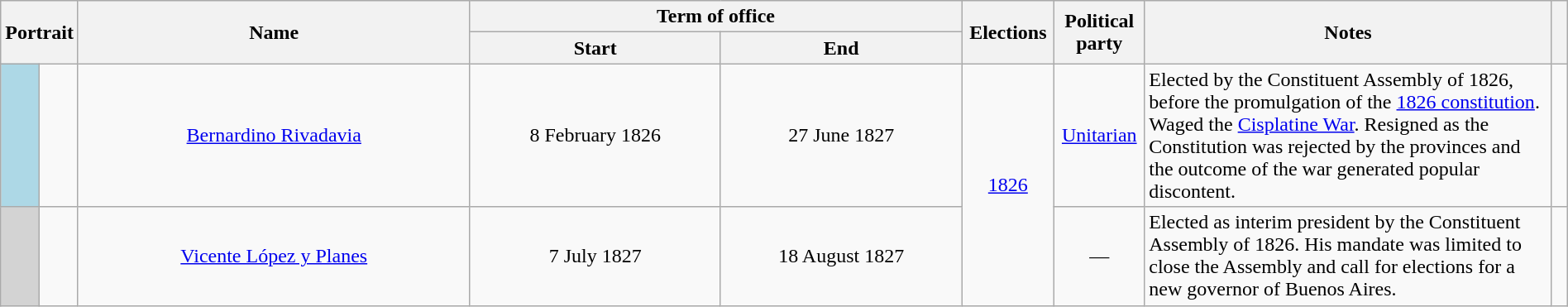<table class="wikitable" width="100%" style="text-align: center;">
<tr>
<th colspan="2" rowspan="2" width="1%">Portrait</th>
<th rowspan=2 width="25%">Name<br></th>
<th colspan=2 width="31.4%">Term of office</th>
<th rowspan="2">Elections</th>
<th rowspan=2>Political<br>party</th>
<th rowspan=2 width="26%">Notes<br></th>
<th rowspan=2 width="1%"></th>
</tr>
<tr>
<th>Start</th>
<th>End</th>
</tr>
<tr>
<td bgcolor=Lightblue></td>
<td></td>
<td><a href='#'>Bernardino Rivadavia</a><br></td>
<td>8 February 1826</td>
<td>27 June 1827</td>
<td rowspan="2"><a href='#'>1826</a></td>
<td><a href='#'>Unitarian</a></td>
<td align=left>Elected by the Constituent Assembly of 1826, before the promulgation of the <a href='#'>1826 constitution</a>. Waged the <a href='#'>Cisplatine War</a>. Resigned as the Constitution was rejected by the provinces and the outcome of the war generated popular discontent.</td>
<td></td>
</tr>
<tr>
<td bgcolor=Lightgrey></td>
<td></td>
<td><a href='#'>Vicente López y Planes</a><br></td>
<td>7 July 1827</td>
<td>18 August 1827</td>
<td>—</td>
<td align=left>Elected as interim president by the Constituent Assembly of 1826. His mandate was limited to close the Assembly and call for elections for a new governor of Buenos Aires.</td>
<td></td>
</tr>
</table>
